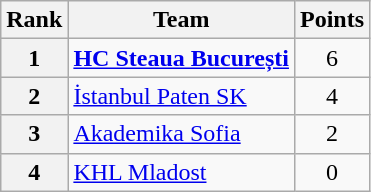<table class="wikitable" style="text-align: center;">
<tr>
<th>Rank</th>
<th>Team</th>
<th>Points</th>
</tr>
<tr>
<th>1</th>
<td style="text-align: left;"> <strong><a href='#'>HC Steaua București</a></strong></td>
<td>6</td>
</tr>
<tr>
<th>2</th>
<td style="text-align: left;"> <a href='#'>İstanbul Paten SK</a></td>
<td>4</td>
</tr>
<tr>
<th>3</th>
<td style="text-align: left;"> <a href='#'>Akademika Sofia</a></td>
<td>2</td>
</tr>
<tr>
<th>4</th>
<td style="text-align: left;"> <a href='#'>KHL Mladost</a></td>
<td>0</td>
</tr>
</table>
